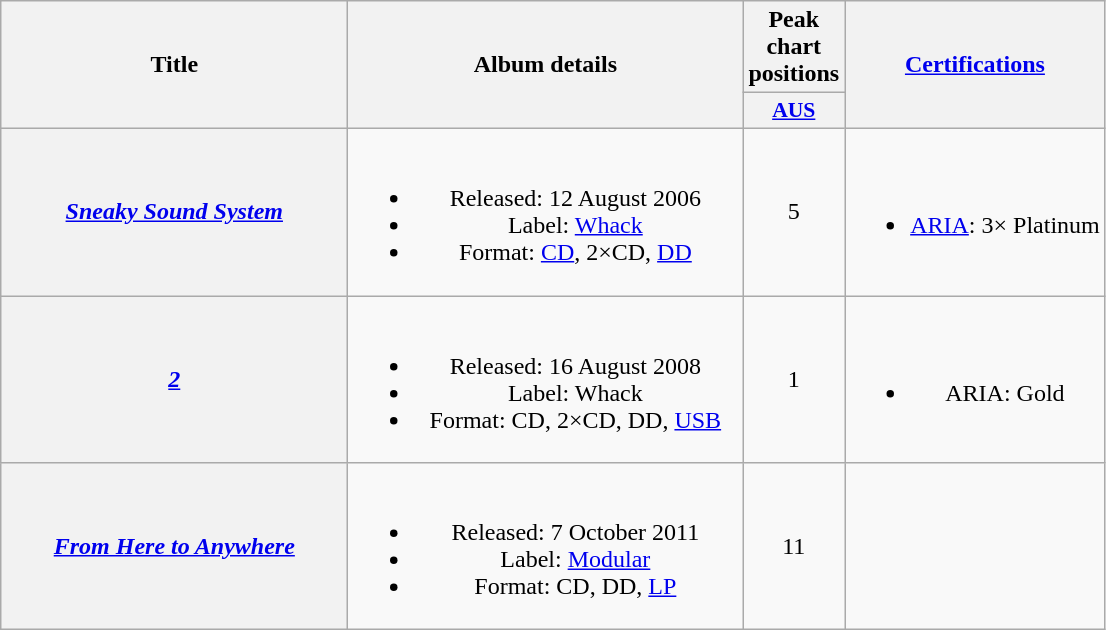<table class="wikitable plainrowheaders" style="text-align:center;" border="1">
<tr>
<th scope="col" rowspan="2" style="width:14em;">Title</th>
<th scope="col" rowspan="2" style="width:16em;">Album details</th>
<th scope="col">Peak chart positions</th>
<th scope="col" rowspan="2"><a href='#'>Certifications</a></th>
</tr>
<tr>
<th scope="col" style="width:2.2em;font-size:90%;"><a href='#'>AUS</a><br></th>
</tr>
<tr>
<th scope="row"><em><a href='#'>Sneaky Sound System</a></em></th>
<td><br><ul><li>Released: 12 August 2006</li><li>Label: <a href='#'>Whack</a></li><li>Format: <a href='#'>CD</a>, 2×CD, <a href='#'>DD</a></li></ul></td>
<td>5</td>
<td><br><ul><li><a href='#'>ARIA</a>: 3× Platinum</li></ul></td>
</tr>
<tr>
<th scope="row"><em><a href='#'>2</a></em></th>
<td><br><ul><li>Released: 16 August 2008</li><li>Label: Whack</li><li>Format: CD, 2×CD, DD, <a href='#'>USB</a></li></ul></td>
<td>1</td>
<td><br><ul><li>ARIA: Gold</li></ul></td>
</tr>
<tr>
<th scope="row"><em><a href='#'>From Here to Anywhere</a></em></th>
<td><br><ul><li>Released: 7 October 2011</li><li>Label: <a href='#'>Modular</a></li><li>Format: CD, DD, <a href='#'>LP</a></li></ul></td>
<td>11</td>
<td></td>
</tr>
</table>
